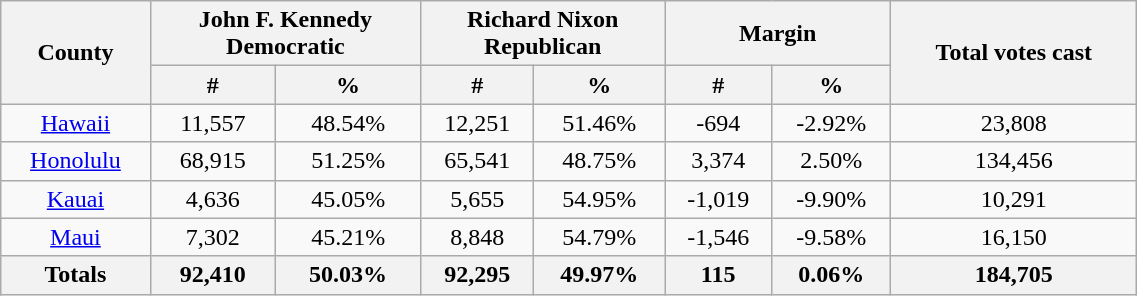<table width="60%"  class="wikitable sortable" style="text-align:center">
<tr>
<th style="text-align:center;" rowspan="2">County</th>
<th style="text-align:center;" colspan="2">John F. Kennedy<br>Democratic</th>
<th style="text-align:center;" colspan="2">Richard Nixon<br>Republican</th>
<th style="text-align:center;" colspan="2">Margin</th>
<th style="text-align:center;" rowspan="2">Total votes cast</th>
</tr>
<tr>
<th style="text-align:center;" data-sort-type="number">#</th>
<th style="text-align:center;" data-sort-type="number">%</th>
<th style="text-align:center;" data-sort-type="number">#</th>
<th style="text-align:center;" data-sort-type="number">%</th>
<th style="text-align:center;" data-sort-type="number">#</th>
<th style="text-align:center;" data-sort-type="number">%</th>
</tr>
<tr style="text-align:center;">
<td><a href='#'>Hawaii</a></td>
<td>11,557</td>
<td>48.54%</td>
<td>12,251</td>
<td>51.46%</td>
<td>-694</td>
<td>-2.92%</td>
<td>23,808</td>
</tr>
<tr style="text-align:center;">
<td><a href='#'>Honolulu</a></td>
<td>68,915</td>
<td>51.25%</td>
<td>65,541</td>
<td>48.75%</td>
<td>3,374</td>
<td>2.50%</td>
<td>134,456</td>
</tr>
<tr style="text-align:center;">
<td><a href='#'>Kauai</a></td>
<td>4,636</td>
<td>45.05%</td>
<td>5,655</td>
<td>54.95%</td>
<td>-1,019</td>
<td>-9.90%</td>
<td>10,291</td>
</tr>
<tr style="text-align:center;">
<td><a href='#'>Maui</a></td>
<td>7,302</td>
<td>45.21%</td>
<td>8,848</td>
<td>54.79%</td>
<td>-1,546</td>
<td>-9.58%</td>
<td>16,150</td>
</tr>
<tr>
<th>Totals</th>
<th>92,410</th>
<th>50.03%</th>
<th>92,295</th>
<th>49.97%</th>
<th>115</th>
<th>0.06%</th>
<th>184,705</th>
</tr>
</table>
